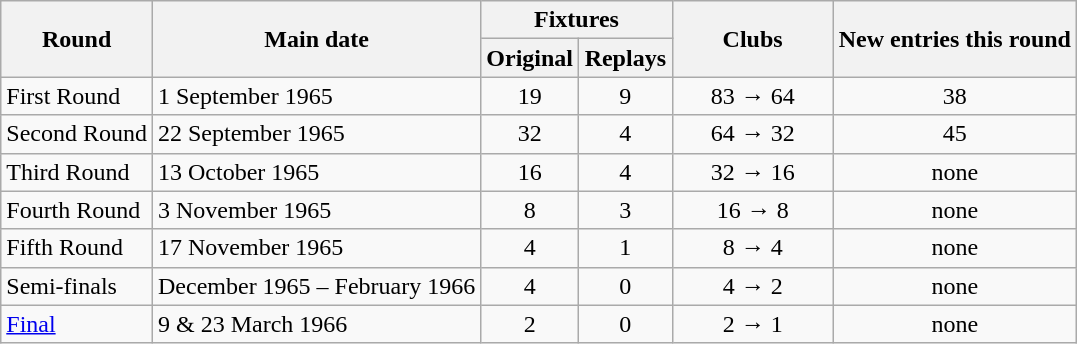<table class="wikitable" style="text-align:center">
<tr>
<th rowspan=2>Round</th>
<th rowspan=2>Main date</th>
<th colspan=2>Fixtures</th>
<th rowspan=2 width=100>Clubs</th>
<th rowspan=2>New entries this round</th>
</tr>
<tr>
<th width=55>Original</th>
<th width=55>Replays</th>
</tr>
<tr>
<td align=left>First Round</td>
<td align=left>1 September 1965</td>
<td>19</td>
<td>9</td>
<td>83 → 64</td>
<td>38<br></td>
</tr>
<tr>
<td align=left>Second Round</td>
<td align=left>22 September 1965</td>
<td>32</td>
<td>4</td>
<td>64 → 32</td>
<td>45<br></td>
</tr>
<tr>
<td align=left>Third Round</td>
<td align=left>13 October 1965</td>
<td>16</td>
<td>4</td>
<td>32 → 16</td>
<td>none</td>
</tr>
<tr>
<td align=left>Fourth Round</td>
<td align=left>3 November 1965</td>
<td>8</td>
<td>3</td>
<td>16 → 8</td>
<td>none</td>
</tr>
<tr>
<td align=left>Fifth Round</td>
<td align=left>17 November 1965</td>
<td>4</td>
<td>1</td>
<td>8 → 4</td>
<td>none</td>
</tr>
<tr>
<td align=left>Semi-finals</td>
<td align=left>December 1965 – February 1966</td>
<td>4</td>
<td>0</td>
<td>4 → 2</td>
<td>none</td>
</tr>
<tr>
<td align=left><a href='#'>Final</a></td>
<td align=left>9 & 23 March 1966</td>
<td>2</td>
<td>0</td>
<td>2 → 1</td>
<td>none</td>
</tr>
</table>
